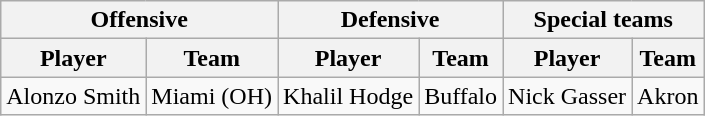<table class="wikitable" style="display: inline-table;">
<tr>
<th colspan="2">Offensive</th>
<th colspan="2">Defensive</th>
<th colspan="2">Special teams</th>
</tr>
<tr>
<th>Player</th>
<th>Team</th>
<th>Player</th>
<th>Team</th>
<th>Player</th>
<th>Team</th>
</tr>
<tr>
<td>Alonzo Smith</td>
<td>Miami (OH)</td>
<td>Khalil Hodge</td>
<td>Buffalo</td>
<td>Nick Gasser</td>
<td>Akron</td>
</tr>
</table>
